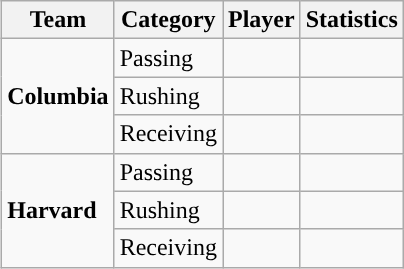<table class="wikitable" style="float: right;">
<tr>
<th>Team</th>
<th>Category</th>
<th>Player</th>
<th>Statistics</th>
</tr>
<tr>
<td rowspan=3><strong>Columbia</strong></td>
<td>Passing</td>
<td></td>
<td></td>
</tr>
<tr>
<td>Rushing</td>
<td></td>
<td></td>
</tr>
<tr>
<td>Receiving</td>
<td></td>
<td></td>
</tr>
<tr>
<td rowspan=3><strong>Harvard</strong></td>
<td>Passing</td>
<td></td>
<td></td>
</tr>
<tr>
<td>Rushing</td>
<td></td>
<td></td>
</tr>
<tr>
<td>Receiving</td>
<td></td>
<td></td>
</tr>
</table>
